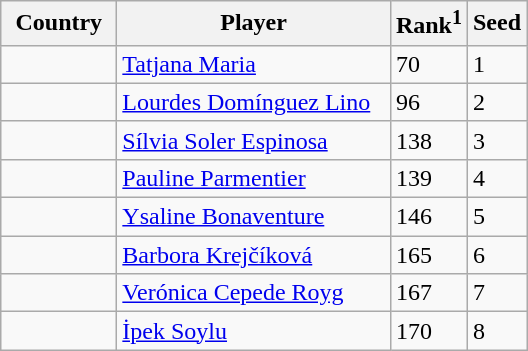<table class="sortable wikitable">
<tr>
<th width="70">Country</th>
<th width="175">Player</th>
<th>Rank<sup>1</sup></th>
<th>Seed</th>
</tr>
<tr>
<td></td>
<td><a href='#'>Tatjana Maria</a></td>
<td>70</td>
<td>1</td>
</tr>
<tr>
<td></td>
<td><a href='#'>Lourdes Domínguez Lino</a></td>
<td>96</td>
<td>2</td>
</tr>
<tr>
<td></td>
<td><a href='#'>Sílvia Soler Espinosa</a></td>
<td>138</td>
<td>3</td>
</tr>
<tr>
<td></td>
<td><a href='#'>Pauline Parmentier</a></td>
<td>139</td>
<td>4</td>
</tr>
<tr>
<td></td>
<td><a href='#'>Ysaline Bonaventure</a></td>
<td>146</td>
<td>5</td>
</tr>
<tr>
<td></td>
<td><a href='#'>Barbora Krejčíková</a></td>
<td>165</td>
<td>6</td>
</tr>
<tr>
<td></td>
<td><a href='#'>Verónica Cepede Royg</a></td>
<td>167</td>
<td>7</td>
</tr>
<tr>
<td></td>
<td><a href='#'>İpek Soylu</a></td>
<td>170</td>
<td>8</td>
</tr>
</table>
